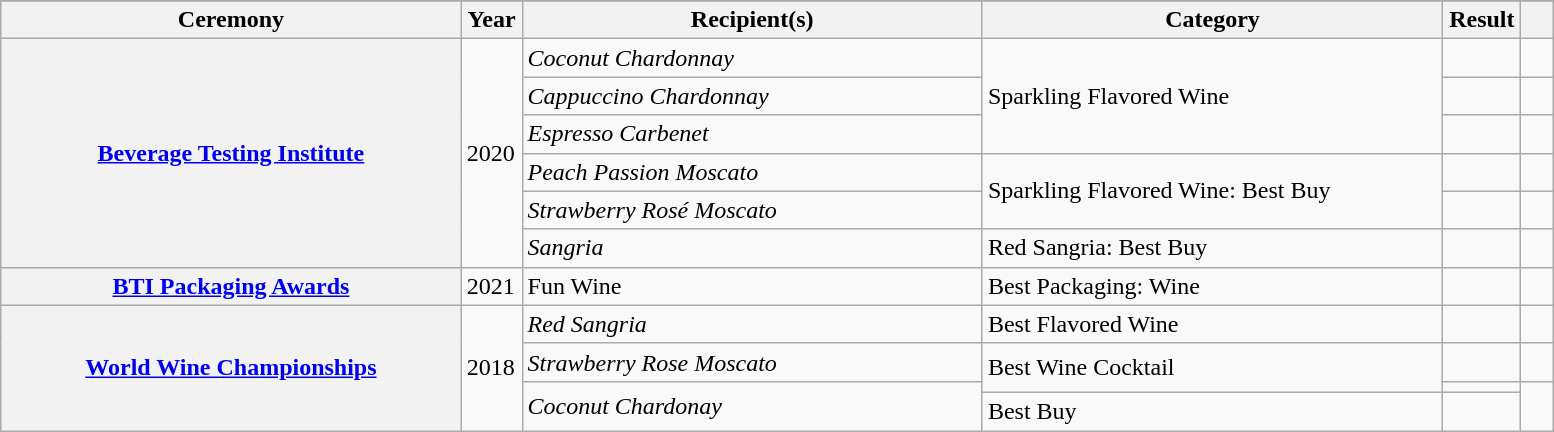<table class="wikitable sortable plainrowheaders" style="width: 82%;">
<tr style="background:#ccc; text-align:center;">
</tr>
<tr>
<th scope="col" style="width: 28%;">Ceremony</th>
<th scope="col" style="width: 2%;">Year</th>
<th scope="col" style="width: 28%;">Recipient(s)</th>
<th scope="col" style="width: 28%;">Category</th>
<th scope="col" style="width: 2%;">Result</th>
<th scope="col" style="width: 2%;"></th>
</tr>
<tr>
<th scope="row" rowspan="6"><a href='#'>Beverage Testing Institute</a></th>
<td rowspan="6">2020</td>
<td><em>Coconut Chardonnay</em></td>
<td rowspan="3">Sparkling Flavored Wine</td>
<td></td>
<td style="text-align:center;"></td>
</tr>
<tr>
<td><em>Cappuccino Chardonnay</em></td>
<td></td>
<td style="text-align:center;"></td>
</tr>
<tr>
<td><em>Espresso Carbenet</em></td>
<td></td>
<td style="text-align:center;"></td>
</tr>
<tr>
<td><em>Peach Passion Moscato</em></td>
<td rowspan="2">Sparkling Flavored Wine: Best Buy</td>
<td></td>
<td style="text-align:center;"></td>
</tr>
<tr>
<td><em>Strawberry Rosé Moscato</em></td>
<td></td>
<td style="text-align:center;"></td>
</tr>
<tr>
<td><em>Sangria</em></td>
<td>Red Sangria: Best Buy</td>
<td></td>
<td style="text-align:center;"></td>
</tr>
<tr>
<th scope="row"><a href='#'>BTI Packaging Awards</a></th>
<td>2021</td>
<td>Fun Wine</td>
<td>Best Packaging: Wine</td>
<td></td>
<td style="text-align:center;"></td>
</tr>
<tr>
<th scope="row" rowspan="4"><a href='#'>World Wine Championships</a></th>
<td rowspan="4">2018</td>
<td><em>Red Sangria</em></td>
<td>Best Flavored Wine</td>
<td></td>
<td style="text-align:center;"></td>
</tr>
<tr>
<td><em>Strawberry Rose Moscato</em></td>
<td rowspan="2">Best Wine Cocktail</td>
<td></td>
<td style="text-align:center;"></td>
</tr>
<tr>
<td rowspan="2"><em>Coconut Chardonay</em></td>
<td></td>
<td style="text-align:center;" rowspan="2"></td>
</tr>
<tr>
<td>Best Buy</td>
<td></td>
</tr>
</table>
